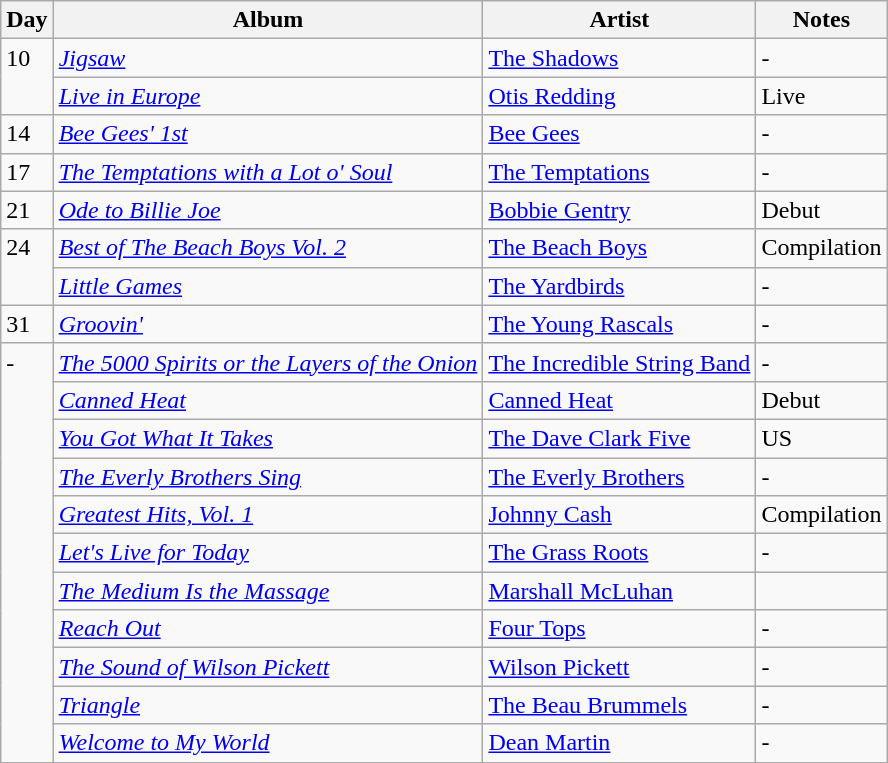<table class="wikitable">
<tr>
<th>Day</th>
<th>Album</th>
<th>Artist</th>
<th>Notes</th>
</tr>
<tr>
<td rowspan="2" valign="top">10</td>
<td><em><a href='#'>Jigsaw</a></em></td>
<td><a href='#'>The Shadows</a></td>
<td>-</td>
</tr>
<tr>
<td><em><a href='#'>Live in Europe</a></em></td>
<td><a href='#'>Otis Redding</a></td>
<td>Live</td>
</tr>
<tr>
<td rowspan="1" valign="top">14</td>
<td><em><a href='#'>Bee Gees' 1st</a></em></td>
<td><a href='#'>Bee Gees</a></td>
<td>-</td>
</tr>
<tr>
<td rowspan="1" valign="top">17</td>
<td><em><a href='#'>The Temptations with a Lot o' Soul</a></em></td>
<td><a href='#'>The Temptations</a></td>
<td>-</td>
</tr>
<tr>
<td rowspan="1" valign="top">21</td>
<td><em><a href='#'>Ode to Billie Joe</a></em></td>
<td><a href='#'>Bobbie Gentry</a></td>
<td>Debut</td>
</tr>
<tr>
<td rowspan="2" valign="top">24</td>
<td><em><a href='#'>Best of The Beach Boys Vol. 2</a></em></td>
<td><a href='#'>The Beach Boys</a></td>
<td>Compilation</td>
</tr>
<tr>
<td><em><a href='#'>Little Games</a></em></td>
<td><a href='#'>The Yardbirds</a></td>
<td>-</td>
</tr>
<tr>
<td rowspan="1" valign="top">31</td>
<td><em><a href='#'>Groovin'</a></em></td>
<td><a href='#'>The Young Rascals</a></td>
<td>-</td>
</tr>
<tr>
<td rowspan="11" valign="top">-</td>
<td><em><a href='#'>The 5000 Spirits or the Layers of the Onion</a></em></td>
<td><a href='#'>The Incredible String Band</a></td>
<td>-</td>
</tr>
<tr>
<td><em><a href='#'>Canned Heat</a></em></td>
<td><a href='#'>Canned Heat</a></td>
<td>Debut</td>
</tr>
<tr>
<td><em><a href='#'>You Got What It Takes</a></em></td>
<td><a href='#'>The Dave Clark Five</a></td>
<td>US</td>
</tr>
<tr>
<td><em><a href='#'>The Everly Brothers Sing</a></em></td>
<td><a href='#'>The Everly Brothers</a></td>
<td>-</td>
</tr>
<tr>
<td><em><a href='#'>Greatest Hits, Vol. 1</a></em></td>
<td><a href='#'>Johnny Cash</a></td>
<td>Compilation</td>
</tr>
<tr>
<td><em><a href='#'>Let's Live for Today</a></em></td>
<td><a href='#'>The Grass Roots</a></td>
<td>-</td>
</tr>
<tr>
<td><em><a href='#'>The Medium Is the Massage</a></em></td>
<td><a href='#'>Marshall McLuhan</a></td>
<td></td>
</tr>
<tr>
<td><em><a href='#'>Reach Out</a></em></td>
<td><a href='#'>Four Tops</a></td>
<td>-</td>
</tr>
<tr>
<td><em><a href='#'>The Sound of Wilson Pickett</a></em></td>
<td><a href='#'>Wilson Pickett</a></td>
<td>-</td>
</tr>
<tr>
<td><em><a href='#'>Triangle</a></em></td>
<td><a href='#'>The Beau Brummels</a></td>
<td>-</td>
</tr>
<tr>
<td><em><a href='#'>Welcome to My World</a></em></td>
<td><a href='#'>Dean Martin</a></td>
<td>-</td>
</tr>
<tr>
</tr>
</table>
